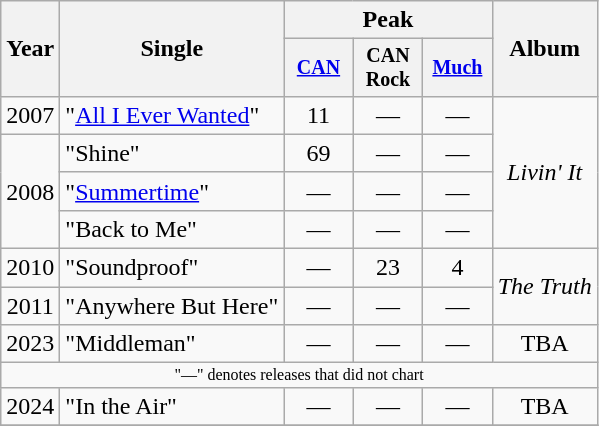<table class="wikitable" style="text-align:center;">
<tr>
<th rowspan="2">Year</th>
<th rowspan="2">Single</th>
<th colspan="3">Peak</th>
<th rowspan="2">Album</th>
</tr>
<tr style="font-size:smaller;">
<th width="40"><a href='#'>CAN</a></th>
<th width="40">CAN<br>Rock</th>
<th width="40"><a href='#'>Much</a></th>
</tr>
<tr>
<td>2007</td>
<td align="left">"<a href='#'>All I Ever Wanted</a>"</td>
<td>11</td>
<td>—</td>
<td>—</td>
<td rowspan="4"><em>Livin' It</em></td>
</tr>
<tr>
<td rowspan="3">2008</td>
<td align="left">"Shine"</td>
<td>69</td>
<td>—</td>
<td>—</td>
</tr>
<tr>
<td align="left">"<a href='#'>Summertime</a>"</td>
<td>—</td>
<td>—</td>
<td>—</td>
</tr>
<tr>
<td align="left">"Back to Me"</td>
<td>—</td>
<td>—</td>
<td>—</td>
</tr>
<tr>
<td>2010</td>
<td align="left">"Soundproof"</td>
<td>—</td>
<td>23</td>
<td>4</td>
<td rowspan="2"><em>The Truth</em></td>
</tr>
<tr>
<td>2011</td>
<td align="left">"Anywhere But Here"</td>
<td>—</td>
<td>—</td>
<td>—</td>
</tr>
<tr>
<td>2023</td>
<td align="left">"Middleman"</td>
<td>—</td>
<td>—</td>
<td>—</td>
<td>TBA</td>
</tr>
<tr>
<td colspan="10" style="font-size:8pt">"—" denotes releases that did not chart</td>
</tr>
<tr>
<td>2024</td>
<td align="left">"In the Air"</td>
<td>—</td>
<td>—</td>
<td>—</td>
<td>TBA</td>
</tr>
<tr>
</tr>
</table>
